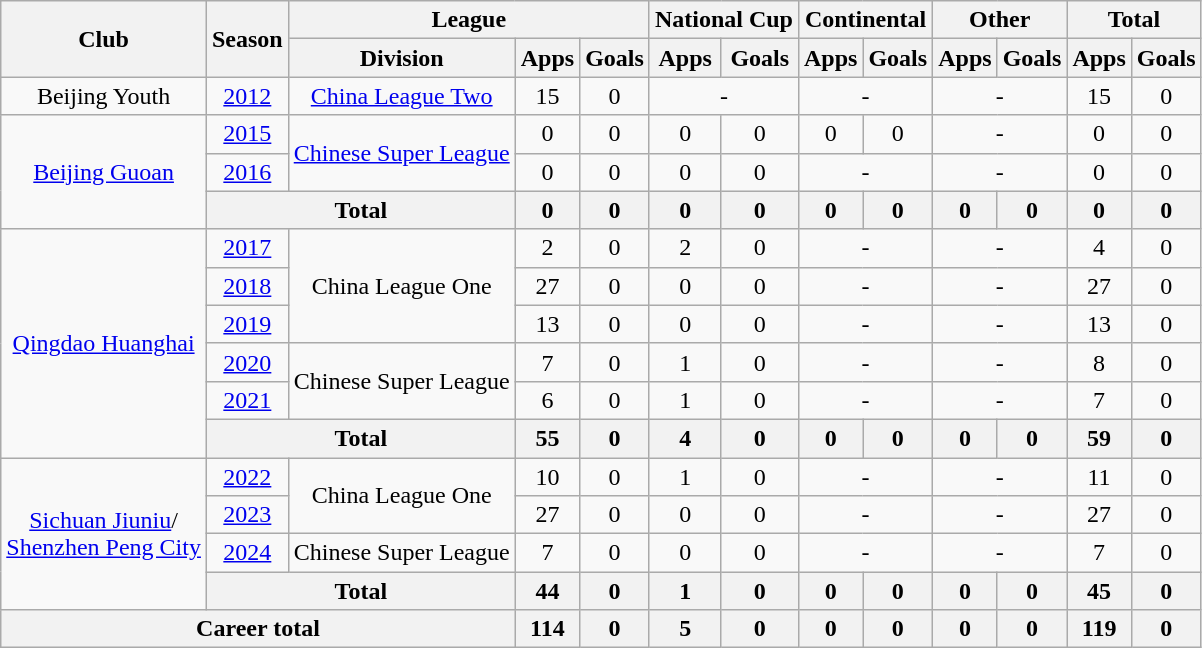<table class="wikitable" style="text-align: center">
<tr>
<th rowspan="2">Club</th>
<th rowspan="2">Season</th>
<th colspan="3">League</th>
<th colspan="2">National Cup</th>
<th colspan="2">Continental</th>
<th colspan="2">Other</th>
<th colspan="2">Total</th>
</tr>
<tr>
<th>Division</th>
<th>Apps</th>
<th>Goals</th>
<th>Apps</th>
<th>Goals</th>
<th>Apps</th>
<th>Goals</th>
<th>Apps</th>
<th>Goals</th>
<th>Apps</th>
<th>Goals</th>
</tr>
<tr>
<td>Beijing Youth</td>
<td><a href='#'>2012</a></td>
<td><a href='#'>China League Two</a></td>
<td>15</td>
<td>0</td>
<td colspan="2">-</td>
<td colspan="2">-</td>
<td colspan="2">-</td>
<td>15</td>
<td>0</td>
</tr>
<tr>
<td rowspan="3"><a href='#'>Beijing Guoan</a></td>
<td><a href='#'>2015</a></td>
<td rowspan="2"><a href='#'>Chinese Super League</a></td>
<td>0</td>
<td>0</td>
<td>0</td>
<td>0</td>
<td>0</td>
<td>0</td>
<td colspan="2">-</td>
<td>0</td>
<td>0</td>
</tr>
<tr>
<td><a href='#'>2016</a></td>
<td>0</td>
<td>0</td>
<td>0</td>
<td>0</td>
<td colspan="2">-</td>
<td colspan="2">-</td>
<td>0</td>
<td>0</td>
</tr>
<tr>
<th colspan=2>Total</th>
<th>0</th>
<th>0</th>
<th>0</th>
<th>0</th>
<th>0</th>
<th>0</th>
<th>0</th>
<th>0</th>
<th>0</th>
<th>0</th>
</tr>
<tr>
<td rowspan=6><a href='#'>Qingdao Huanghai</a></td>
<td><a href='#'>2017</a></td>
<td rowspan="3">China League One</td>
<td>2</td>
<td>0</td>
<td>2</td>
<td>0</td>
<td colspan="2">-</td>
<td colspan="2">-</td>
<td>4</td>
<td>0</td>
</tr>
<tr>
<td><a href='#'>2018</a></td>
<td>27</td>
<td>0</td>
<td>0</td>
<td>0</td>
<td colspan="2">-</td>
<td colspan="2">-</td>
<td>27</td>
<td>0</td>
</tr>
<tr>
<td><a href='#'>2019</a></td>
<td>13</td>
<td>0</td>
<td>0</td>
<td>0</td>
<td colspan="2">-</td>
<td colspan="2">-</td>
<td>13</td>
<td>0</td>
</tr>
<tr>
<td><a href='#'>2020</a></td>
<td rowspan="2">Chinese Super League</td>
<td>7</td>
<td>0</td>
<td>1</td>
<td>0</td>
<td colspan="2">-</td>
<td colspan="2">-</td>
<td>8</td>
<td>0</td>
</tr>
<tr>
<td><a href='#'>2021</a></td>
<td>6</td>
<td>0</td>
<td>1</td>
<td>0</td>
<td colspan="2">-</td>
<td colspan="2">-</td>
<td>7</td>
<td>0</td>
</tr>
<tr>
<th colspan=2>Total</th>
<th>55</th>
<th>0</th>
<th>4</th>
<th>0</th>
<th>0</th>
<th>0</th>
<th>0</th>
<th>0</th>
<th>59</th>
<th>0</th>
</tr>
<tr>
<td rowspan=4><a href='#'>Sichuan Jiuniu</a>/<br><a href='#'>Shenzhen Peng City</a></td>
<td><a href='#'>2022</a></td>
<td rowspan="2">China League One</td>
<td>10</td>
<td>0</td>
<td>1</td>
<td>0</td>
<td colspan="2">-</td>
<td colspan="2">-</td>
<td>11</td>
<td>0</td>
</tr>
<tr>
<td><a href='#'>2023</a></td>
<td>27</td>
<td>0</td>
<td>0</td>
<td>0</td>
<td colspan="2">-</td>
<td colspan="2">-</td>
<td>27</td>
<td>0</td>
</tr>
<tr>
<td><a href='#'>2024</a></td>
<td>Chinese Super League</td>
<td>7</td>
<td>0</td>
<td>0</td>
<td>0</td>
<td colspan="2">-</td>
<td colspan="2">-</td>
<td>7</td>
<td>0</td>
</tr>
<tr>
<th colspan=2>Total</th>
<th>44</th>
<th>0</th>
<th>1</th>
<th>0</th>
<th>0</th>
<th>0</th>
<th>0</th>
<th>0</th>
<th>45</th>
<th>0</th>
</tr>
<tr>
<th colspan=3>Career total</th>
<th>114</th>
<th>0</th>
<th>5</th>
<th>0</th>
<th>0</th>
<th>0</th>
<th>0</th>
<th>0</th>
<th>119</th>
<th>0</th>
</tr>
</table>
